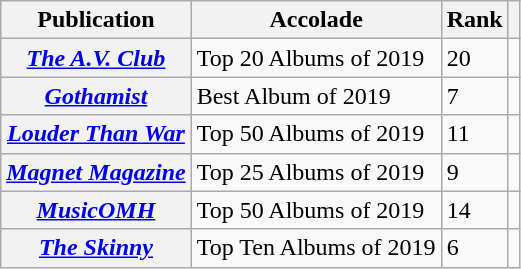<table class="wikitable sortable plainrowheaders">
<tr>
<th>Publication</th>
<th>Accolade</th>
<th>Rank</th>
<th class="unsortable"></th>
</tr>
<tr>
<th scope="row"><em><a href='#'>The A.V. Club</a></em></th>
<td>Top 20 Albums of 2019</td>
<td>20</td>
<td></td>
</tr>
<tr>
<th scope="row"><em><a href='#'>Gothamist</a></em></th>
<td>Best Album of 2019</td>
<td>7</td>
<td></td>
</tr>
<tr>
<th scope="row"><em><a href='#'>Louder Than War</a></em></th>
<td>Top 50 Albums of 2019</td>
<td>11</td>
<td></td>
</tr>
<tr>
<th scope="row"><em><a href='#'>Magnet Magazine</a></em></th>
<td>Top 25 Albums of 2019</td>
<td>9</td>
<td></td>
</tr>
<tr>
<th scope="row"><em><a href='#'>MusicOMH</a></em></th>
<td>Top 50 Albums of 2019</td>
<td>14</td>
<td></td>
</tr>
<tr>
<th scope="row"><em><a href='#'>The Skinny</a></em></th>
<td>Top Ten Albums of 2019</td>
<td>6</td>
<td></td>
</tr>
</table>
